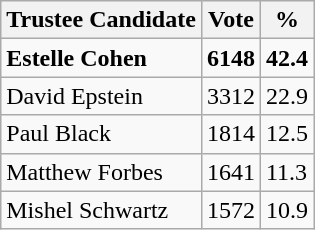<table class="wikitable">
<tr>
<th>Trustee Candidate</th>
<th>Vote</th>
<th>%</th>
</tr>
<tr>
<td><strong>Estelle Cohen</strong></td>
<td><strong>6148</strong></td>
<td><strong>42.4</strong></td>
</tr>
<tr>
<td>David Epstein</td>
<td>3312</td>
<td>22.9</td>
</tr>
<tr>
<td>Paul Black</td>
<td>1814</td>
<td>12.5</td>
</tr>
<tr>
<td>Matthew Forbes</td>
<td>1641</td>
<td>11.3</td>
</tr>
<tr>
<td>Mishel Schwartz</td>
<td>1572</td>
<td>10.9</td>
</tr>
</table>
